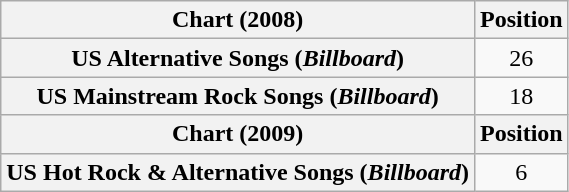<table class="wikitable sortable plainrowheaders" style="text-align:center">
<tr>
<th scope="col">Chart (2008)</th>
<th scope="col">Position</th>
</tr>
<tr>
<th scope="row">US Alternative Songs (<em>Billboard</em>)</th>
<td>26</td>
</tr>
<tr>
<th scope="row">US Mainstream Rock Songs (<em>Billboard</em>)</th>
<td>18</td>
</tr>
<tr>
<th scope="col">Chart (2009)</th>
<th scope="col">Position</th>
</tr>
<tr>
<th scope="row">US Hot Rock & Alternative Songs (<em>Billboard</em>)</th>
<td>6</td>
</tr>
</table>
